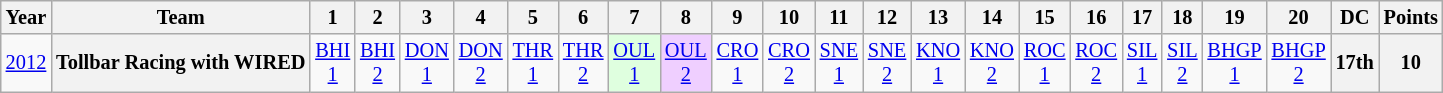<table class="wikitable" style="text-align:center; font-size:85%">
<tr>
<th>Year</th>
<th>Team</th>
<th>1</th>
<th>2</th>
<th>3</th>
<th>4</th>
<th>5</th>
<th>6</th>
<th>7</th>
<th>8</th>
<th>9</th>
<th>10</th>
<th>11</th>
<th>12</th>
<th>13</th>
<th>14</th>
<th>15</th>
<th>16</th>
<th>17</th>
<th>18</th>
<th>19</th>
<th>20</th>
<th>DC</th>
<th>Points</th>
</tr>
<tr>
<td><a href='#'>2012</a></td>
<th nowrap>Tollbar Racing with WIRED</th>
<td><a href='#'>BHI<br>1</a></td>
<td><a href='#'>BHI<br>2</a></td>
<td><a href='#'>DON<br>1</a></td>
<td><a href='#'>DON<br>2</a></td>
<td><a href='#'>THR<br>1</a></td>
<td><a href='#'>THR<br>2</a></td>
<td style="background:#dfffdf;"><a href='#'>OUL<br>1</a><br></td>
<td style="background:#efcfff;"><a href='#'>OUL<br>2</a><br></td>
<td><a href='#'>CRO<br>1</a></td>
<td><a href='#'>CRO<br>2</a></td>
<td><a href='#'>SNE<br>1</a></td>
<td><a href='#'>SNE<br>2</a></td>
<td><a href='#'>KNO<br>1</a></td>
<td><a href='#'>KNO<br>2</a></td>
<td><a href='#'>ROC<br>1</a></td>
<td><a href='#'>ROC<br>2</a></td>
<td><a href='#'>SIL<br>1</a></td>
<td><a href='#'>SIL<br>2</a></td>
<td><a href='#'>BHGP<br>1</a></td>
<td><a href='#'>BHGP<br>2</a></td>
<th>17th</th>
<th>10</th>
</tr>
</table>
